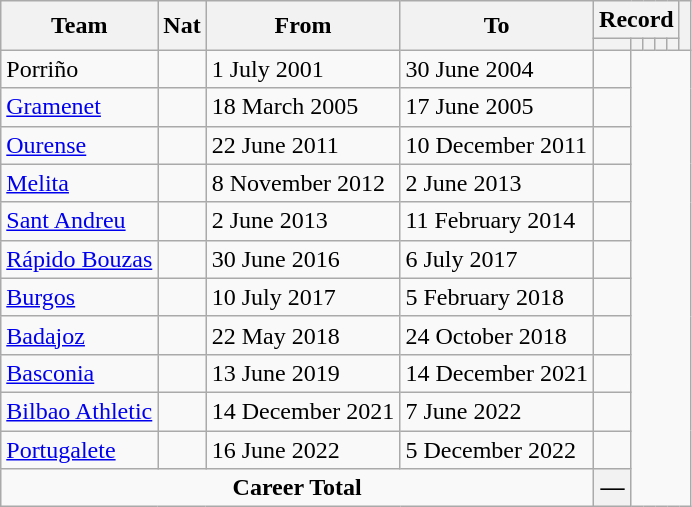<table class="wikitable" style="text-align: center">
<tr>
<th rowspan="2">Team</th>
<th rowspan="2">Nat</th>
<th rowspan="2">From</th>
<th rowspan="2">To</th>
<th colspan="5">Record</th>
<th rowspan=2></th>
</tr>
<tr>
<th></th>
<th></th>
<th></th>
<th></th>
<th></th>
</tr>
<tr>
<td align="left">Porriño</td>
<td></td>
<td align=left>1 July 2001</td>
<td align=left>30 June 2004<br></td>
<td></td>
</tr>
<tr>
<td align="left"><a href='#'>Gramenet</a></td>
<td></td>
<td align=left>18 March 2005</td>
<td align=left>17 June 2005<br></td>
<td></td>
</tr>
<tr>
<td align="left"><a href='#'>Ourense</a></td>
<td></td>
<td align=left>22 June 2011</td>
<td align=left>10 December 2011<br></td>
<td></td>
</tr>
<tr>
<td align="left"><a href='#'>Melita</a></td>
<td></td>
<td align=left>8 November 2012</td>
<td align=left>2 June 2013<br></td>
<td></td>
</tr>
<tr>
<td align="left"><a href='#'>Sant Andreu</a></td>
<td></td>
<td align=left>2 June 2013</td>
<td align=left>11 February 2014<br></td>
<td></td>
</tr>
<tr>
<td align="left"><a href='#'>Rápido Bouzas</a></td>
<td></td>
<td align=left>30 June 2016</td>
<td align=left>6 July 2017<br></td>
<td></td>
</tr>
<tr>
<td align="left"><a href='#'>Burgos</a></td>
<td></td>
<td align=left>10 July 2017</td>
<td align=left>5 February 2018<br></td>
<td></td>
</tr>
<tr>
<td align="left"><a href='#'>Badajoz</a></td>
<td></td>
<td align=left>22 May 2018</td>
<td align=left>24 October 2018<br></td>
<td></td>
</tr>
<tr>
<td align="left"><a href='#'>Basconia</a></td>
<td></td>
<td align=left>13 June 2019</td>
<td align=left>14 December 2021<br></td>
<td></td>
</tr>
<tr>
<td align="left"><a href='#'>Bilbao Athletic</a></td>
<td></td>
<td align=left>14 December 2021</td>
<td align=left>7 June 2022<br></td>
<td></td>
</tr>
<tr>
<td align="left"><a href='#'>Portugalete</a></td>
<td></td>
<td align=left>16 June 2022</td>
<td align=left>5 December 2022<br></td>
<td></td>
</tr>
<tr>
<td colspan=4><strong>Career Total</strong><br></td>
<th>—</th>
</tr>
</table>
